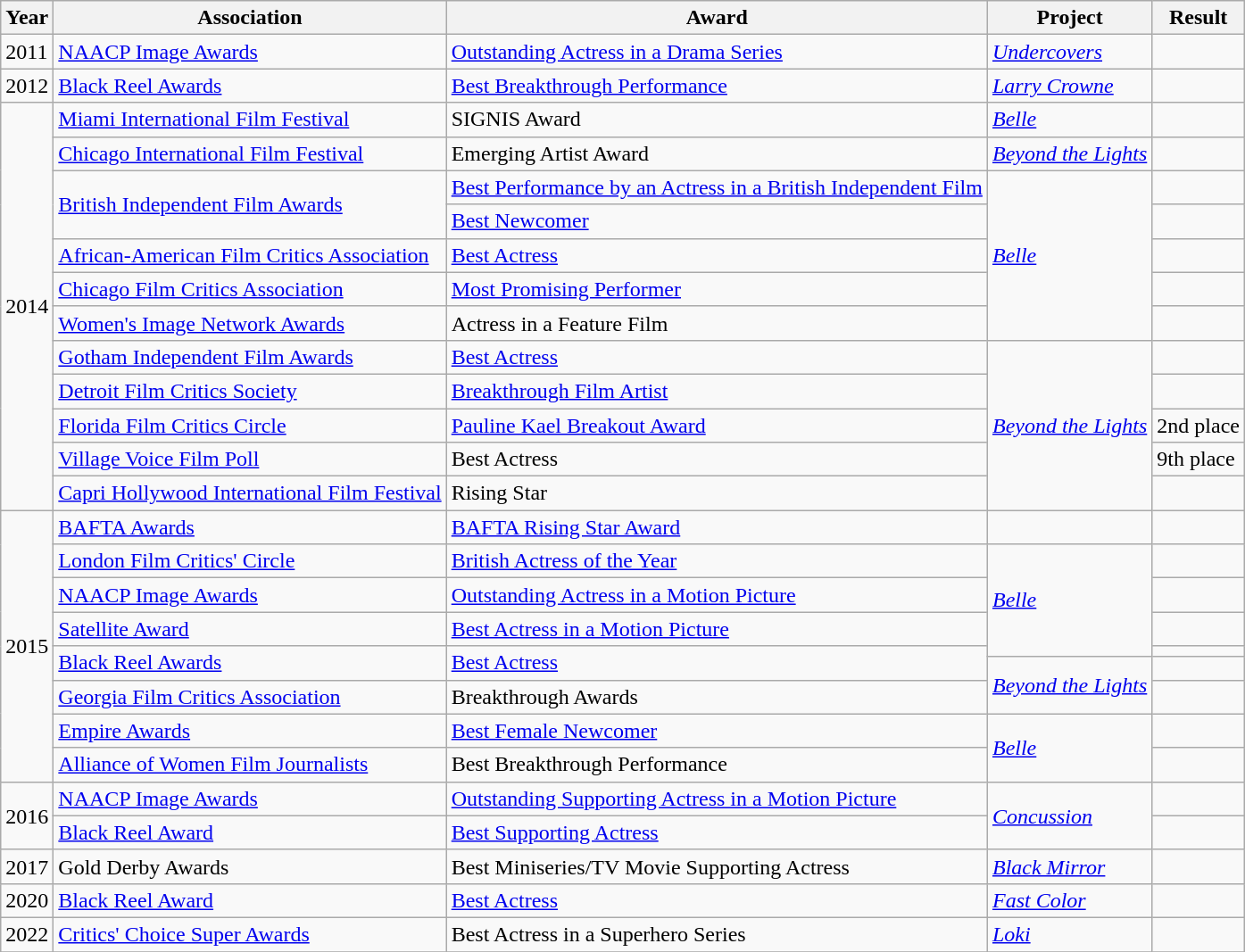<table class="wikitable sortable">
<tr>
<th>Year</th>
<th>Association</th>
<th>Award</th>
<th>Project</th>
<th>Result</th>
</tr>
<tr>
<td>2011</td>
<td><a href='#'>NAACP Image Awards</a></td>
<td><a href='#'>Outstanding Actress in a Drama Series</a></td>
<td><em><a href='#'>Undercovers</a></em></td>
<td></td>
</tr>
<tr>
<td>2012</td>
<td><a href='#'>Black Reel Awards</a></td>
<td><a href='#'>Best Breakthrough Performance</a></td>
<td><em><a href='#'>Larry Crowne</a></em></td>
<td></td>
</tr>
<tr>
<td rowspan="12">2014</td>
<td><a href='#'>Miami International Film Festival</a></td>
<td>SIGNIS Award</td>
<td><em><a href='#'>Belle</a></em></td>
<td></td>
</tr>
<tr>
<td><a href='#'>Chicago International Film Festival</a></td>
<td>Emerging Artist Award</td>
<td><em><a href='#'>Beyond the Lights</a></em></td>
<td></td>
</tr>
<tr>
<td rowspan="2"><a href='#'>British Independent Film Awards</a></td>
<td><a href='#'>Best Performance by an Actress in a British Independent Film</a></td>
<td rowspan="5"><em><a href='#'>Belle</a></em></td>
<td></td>
</tr>
<tr>
<td><a href='#'>Best Newcomer</a></td>
<td></td>
</tr>
<tr>
<td><a href='#'>African-American Film Critics Association</a></td>
<td><a href='#'>Best Actress</a></td>
<td></td>
</tr>
<tr>
<td><a href='#'>Chicago Film Critics Association</a></td>
<td><a href='#'>Most Promising Performer</a></td>
<td></td>
</tr>
<tr>
<td><a href='#'>Women's Image Network Awards</a></td>
<td>Actress in a Feature Film</td>
<td></td>
</tr>
<tr>
<td><a href='#'>Gotham Independent Film Awards</a></td>
<td><a href='#'>Best Actress</a></td>
<td rowspan="5"><em><a href='#'>Beyond the Lights</a></em></td>
<td></td>
</tr>
<tr>
<td><a href='#'>Detroit Film Critics Society</a></td>
<td><a href='#'>Breakthrough Film Artist</a></td>
<td></td>
</tr>
<tr>
<td><a href='#'>Florida Film Critics Circle</a></td>
<td><a href='#'>Pauline Kael Breakout Award</a></td>
<td>2nd place</td>
</tr>
<tr>
<td><a href='#'>Village Voice Film Poll</a></td>
<td>Best Actress</td>
<td>9th place</td>
</tr>
<tr>
<td><a href='#'>Capri Hollywood International Film Festival</a></td>
<td>Rising Star</td>
<td></td>
</tr>
<tr>
<td rowspan="9">2015</td>
<td><a href='#'>BAFTA Awards</a></td>
<td><a href='#'>BAFTA Rising Star Award</a></td>
<td></td>
<td></td>
</tr>
<tr>
<td><a href='#'>London Film Critics' Circle</a></td>
<td><a href='#'>British Actress of the Year</a></td>
<td rowspan="4"><em><a href='#'>Belle</a></em></td>
<td></td>
</tr>
<tr>
<td><a href='#'>NAACP Image Awards</a></td>
<td><a href='#'>Outstanding Actress in a Motion Picture</a></td>
<td></td>
</tr>
<tr>
<td><a href='#'>Satellite Award</a></td>
<td><a href='#'>Best Actress in a Motion Picture</a></td>
<td></td>
</tr>
<tr>
<td rowspan="2"><a href='#'>Black Reel Awards</a></td>
<td rowspan="2"><a href='#'>Best Actress</a></td>
<td></td>
</tr>
<tr>
<td rowspan="2"><em><a href='#'>Beyond the Lights</a></em></td>
<td></td>
</tr>
<tr>
<td><a href='#'>Georgia Film Critics Association</a></td>
<td>Breakthrough Awards</td>
<td></td>
</tr>
<tr>
<td><a href='#'>Empire Awards</a></td>
<td><a href='#'>Best Female Newcomer</a></td>
<td rowspan="2"><em><a href='#'>Belle</a></em></td>
<td></td>
</tr>
<tr>
<td><a href='#'>Alliance of Women Film Journalists</a></td>
<td>Best Breakthrough Performance</td>
<td></td>
</tr>
<tr>
<td rowspan="2">2016</td>
<td><a href='#'>NAACP Image Awards</a></td>
<td><a href='#'>Outstanding Supporting Actress in a Motion Picture</a></td>
<td rowspan="2"><em><a href='#'>Concussion</a></em></td>
<td></td>
</tr>
<tr>
<td><a href='#'>Black Reel Award</a></td>
<td><a href='#'>Best Supporting Actress</a></td>
<td></td>
</tr>
<tr>
<td>2017</td>
<td>Gold Derby Awards</td>
<td>Best Miniseries/TV Movie Supporting Actress</td>
<td><em><a href='#'>Black Mirror</a></em></td>
<td></td>
</tr>
<tr>
<td>2020</td>
<td><a href='#'>Black Reel Award</a></td>
<td><a href='#'>Best Actress</a></td>
<td><em><a href='#'>Fast Color</a></em></td>
<td></td>
</tr>
<tr>
<td>2022</td>
<td><a href='#'>Critics' Choice Super Awards</a></td>
<td>Best Actress in a Superhero Series</td>
<td><em><a href='#'>Loki</a></em></td>
<td></td>
</tr>
<tr>
</tr>
</table>
